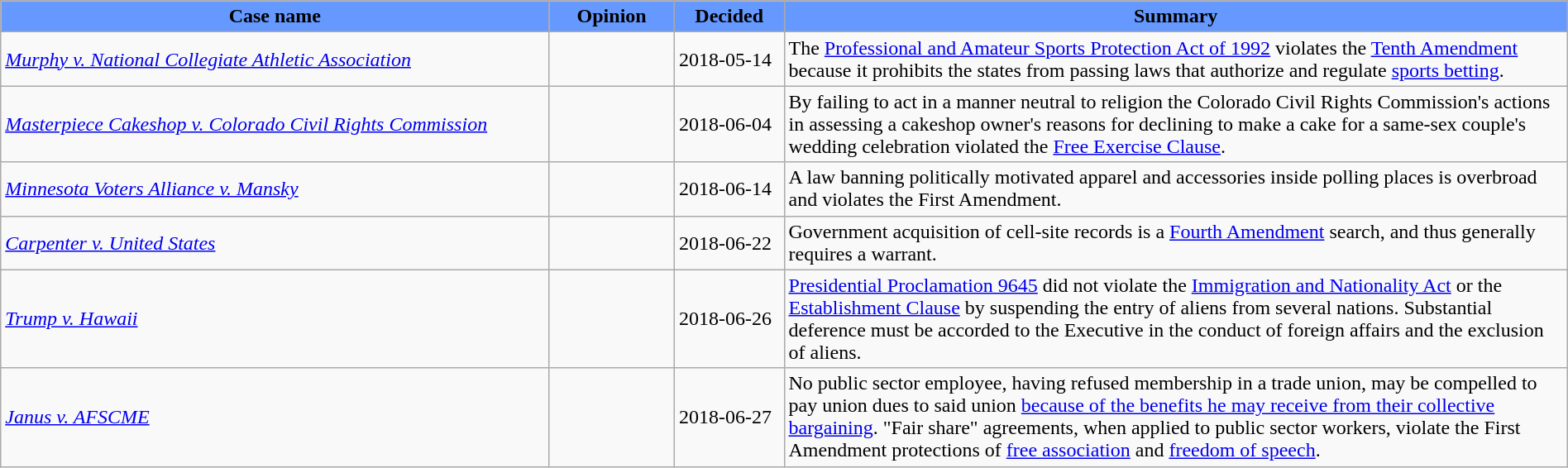<table class="wikitable" style="margin:auto;width:100%">
<tr>
<th style="background:#69f;">Case name</th>
<th style="background:#69f; width:8%;">Opinion</th>
<th style="background:#69f; width:7%;">Decided</th>
<th style="background:#69f; width:50%;">Summary</th>
</tr>
<tr>
<td><em><a href='#'>Murphy v. National Collegiate Athletic Association</a></em></td>
<td></td>
<td>2018-05-14</td>
<td>The <a href='#'>Professional and Amateur Sports Protection Act of 1992</a> violates the <a href='#'>Tenth Amendment</a> because it prohibits the states from passing laws that authorize and regulate <a href='#'>sports betting</a>.</td>
</tr>
<tr>
<td><em><a href='#'>Masterpiece Cakeshop v. Colorado Civil Rights Commission</a></em></td>
<td></td>
<td>2018-06-04</td>
<td>By failing to act in a manner neutral to religion the Colorado Civil Rights Commission's actions in assessing a cakeshop owner's reasons for declining to make a cake for a same-sex couple's wedding celebration violated the <a href='#'>Free Exercise Clause</a>.</td>
</tr>
<tr>
<td><em><a href='#'>Minnesota Voters Alliance v. Mansky</a></em></td>
<td></td>
<td>2018-06-14</td>
<td>A law banning politically motivated apparel and accessories inside polling places is overbroad and violates the First Amendment.</td>
</tr>
<tr>
<td><em><a href='#'>Carpenter v. United States</a></em></td>
<td></td>
<td>2018-06-22</td>
<td>Government acquisition of cell-site records is a <a href='#'>Fourth Amendment</a> search, and thus generally requires a warrant.</td>
</tr>
<tr>
<td><em><a href='#'>Trump v. Hawaii</a></em></td>
<td></td>
<td>2018-06-26</td>
<td><a href='#'>Presidential Proclamation 9645</a> did not violate the <a href='#'>Immigration and Nationality Act</a> or the <a href='#'>Establishment Clause</a> by suspending the entry of aliens from several nations. Substantial deference must be accorded to the Executive in the conduct of foreign affairs and the exclusion of aliens.</td>
</tr>
<tr>
<td><em><a href='#'>Janus v. AFSCME</a></em></td>
<td></td>
<td>2018-06-27</td>
<td>No public sector employee, having refused membership in a trade union, may be compelled to pay union dues to said union <a href='#'>because of the benefits he may receive from their collective bargaining</a>. "Fair share" agreements, when applied to public sector workers, violate the First Amendment protections of <a href='#'>free association</a> and <a href='#'>freedom of speech</a>.</td>
</tr>
</table>
